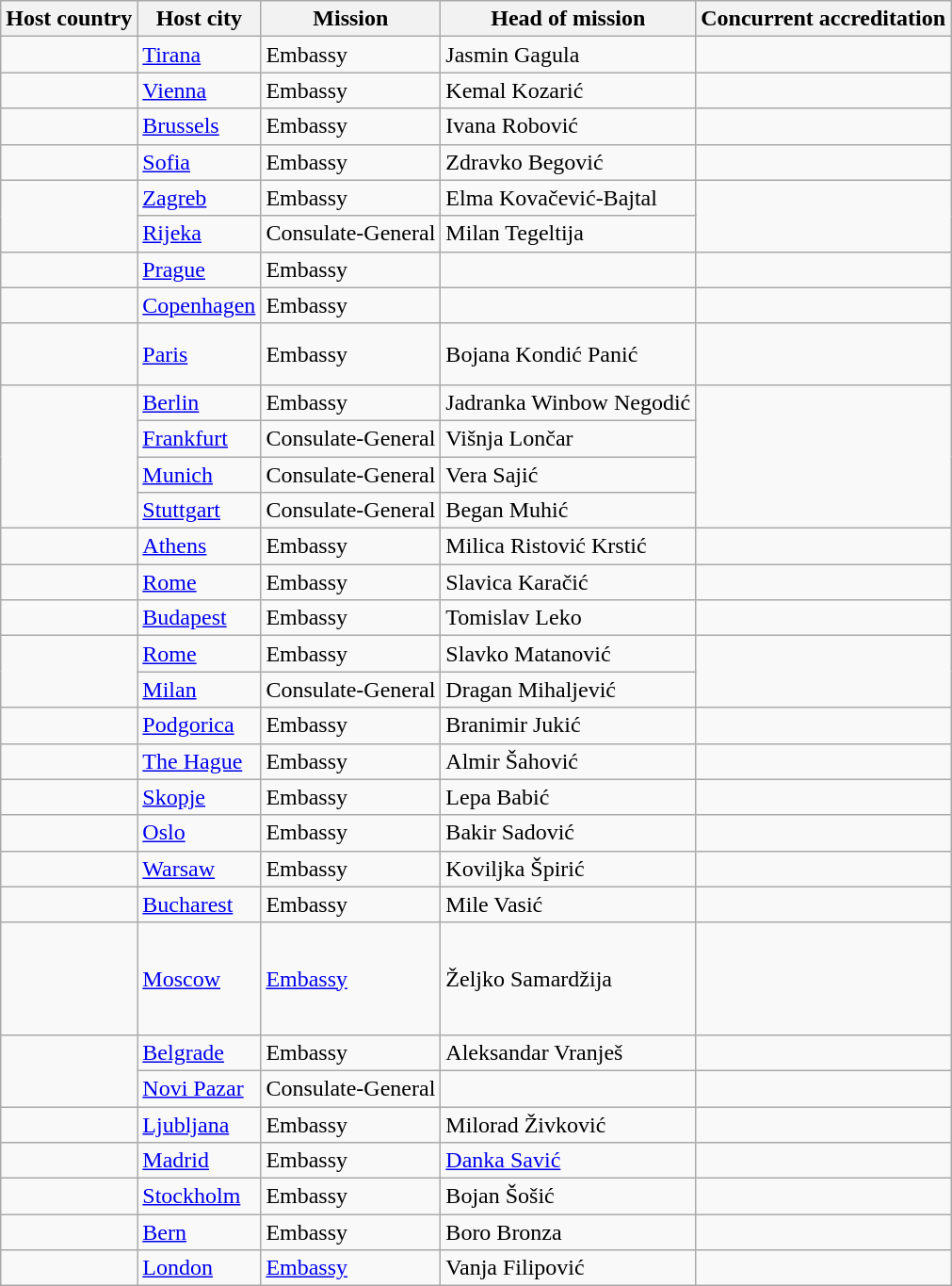<table class=wikitable>
<tr>
<th>Host country</th>
<th>Host city</th>
<th>Mission</th>
<th>Head of mission</th>
<th>Concurrent accreditation</th>
</tr>
<tr>
<td></td>
<td><a href='#'>Tirana</a></td>
<td>Embassy</td>
<td>Jasmin Gagula</td>
<td></td>
</tr>
<tr>
<td></td>
<td><a href='#'>Vienna</a></td>
<td>Embassy</td>
<td>Kemal Kozarić</td>
<td></td>
</tr>
<tr>
<td></td>
<td><a href='#'>Brussels</a></td>
<td>Embassy</td>
<td>Ivana Robović</td>
<td></td>
</tr>
<tr>
<td></td>
<td><a href='#'>Sofia</a></td>
<td>Embassy</td>
<td>Zdravko Begović</td>
<td></td>
</tr>
<tr>
<td rowspan="2"></td>
<td><a href='#'>Zagreb</a></td>
<td>Embassy</td>
<td>Elma Kovačević-Bajtal</td>
<td rowspan="2"></td>
</tr>
<tr>
<td><a href='#'>Rijeka</a></td>
<td>Consulate-General</td>
<td>Milan Tegeltija</td>
</tr>
<tr>
<td></td>
<td><a href='#'>Prague</a></td>
<td>Embassy</td>
<td></td>
<td></td>
</tr>
<tr>
<td></td>
<td><a href='#'>Copenhagen</a></td>
<td>Embassy</td>
<td></td>
<td><br></td>
</tr>
<tr>
<td></td>
<td><a href='#'>Paris</a></td>
<td>Embassy</td>
<td>Bojana Kondić Panić</td>
<td><br><br></td>
</tr>
<tr>
<td rowspan="4"></td>
<td><a href='#'>Berlin</a></td>
<td>Embassy</td>
<td>Jadranka Winbow Negodić</td>
<td rowspan="4"></td>
</tr>
<tr>
<td><a href='#'>Frankfurt</a></td>
<td>Consulate-General</td>
<td>Višnja Lončar</td>
</tr>
<tr>
<td><a href='#'>Munich</a></td>
<td>Consulate-General</td>
<td>Vera Sajić</td>
</tr>
<tr>
<td><a href='#'>Stuttgart</a></td>
<td>Consulate-General</td>
<td>Began Muhić</td>
</tr>
<tr>
<td></td>
<td><a href='#'>Athens</a></td>
<td>Embassy</td>
<td>Milica Ristović Krstić</td>
<td></td>
</tr>
<tr>
<td></td>
<td><a href='#'>Rome</a></td>
<td>Embassy</td>
<td>Slavica Karačić</td>
<td></td>
</tr>
<tr>
<td></td>
<td><a href='#'>Budapest</a></td>
<td>Embassy</td>
<td>Tomislav Leko</td>
<td><br></td>
</tr>
<tr>
<td rowspan="2"></td>
<td><a href='#'>Rome</a></td>
<td>Embassy</td>
<td>Slavko Matanović</td>
<td rowspan="2"><br></td>
</tr>
<tr>
<td><a href='#'>Milan</a></td>
<td>Consulate-General</td>
<td>Dragan Mihaljević</td>
</tr>
<tr>
<td></td>
<td><a href='#'>Podgorica</a></td>
<td>Embassy</td>
<td>Branimir Jukić</td>
<td></td>
</tr>
<tr>
<td></td>
<td><a href='#'>The Hague</a></td>
<td>Embassy</td>
<td>Almir Šahović</td>
<td></td>
</tr>
<tr>
<td></td>
<td><a href='#'>Skopje</a></td>
<td>Embassy</td>
<td>Lepa Babić</td>
<td></td>
</tr>
<tr>
<td></td>
<td><a href='#'>Oslo</a></td>
<td>Embassy</td>
<td>Bakir Sadović</td>
<td></td>
</tr>
<tr>
<td></td>
<td><a href='#'>Warsaw</a></td>
<td>Embassy</td>
<td>Koviljka Špirić</td>
<td></td>
</tr>
<tr>
<td></td>
<td><a href='#'>Bucharest</a></td>
<td>Embassy</td>
<td>Mile Vasić</td>
<td></td>
</tr>
<tr>
<td></td>
<td><a href='#'>Moscow</a></td>
<td><a href='#'>Embassy</a></td>
<td>Željko Samardžija</td>
<td><br><br><br><br></td>
</tr>
<tr>
<td scope="row" rowspan="2"></td>
<td><a href='#'>Belgrade</a></td>
<td>Embassy</td>
<td>Aleksandar Vranješ</td>
<td></td>
</tr>
<tr>
<td><a href='#'>Novi Pazar</a></td>
<td>Consulate-General</td>
<td></td>
<td></td>
</tr>
<tr>
<td></td>
<td><a href='#'>Ljubljana</a></td>
<td>Embassy</td>
<td>Milorad Živković</td>
<td></td>
</tr>
<tr>
<td></td>
<td><a href='#'>Madrid</a></td>
<td>Embassy</td>
<td><a href='#'>Danka Savić</a></td>
<td></td>
</tr>
<tr>
<td></td>
<td><a href='#'>Stockholm</a></td>
<td>Embassy</td>
<td>Bojan Šošić</td>
<td><br></td>
</tr>
<tr>
<td></td>
<td><a href='#'>Bern</a></td>
<td>Embassy</td>
<td>Boro Bronza</td>
<td></td>
</tr>
<tr>
<td></td>
<td><a href='#'>London</a></td>
<td><a href='#'>Embassy</a></td>
<td>Vanja Filipović</td>
<td></td>
</tr>
</table>
